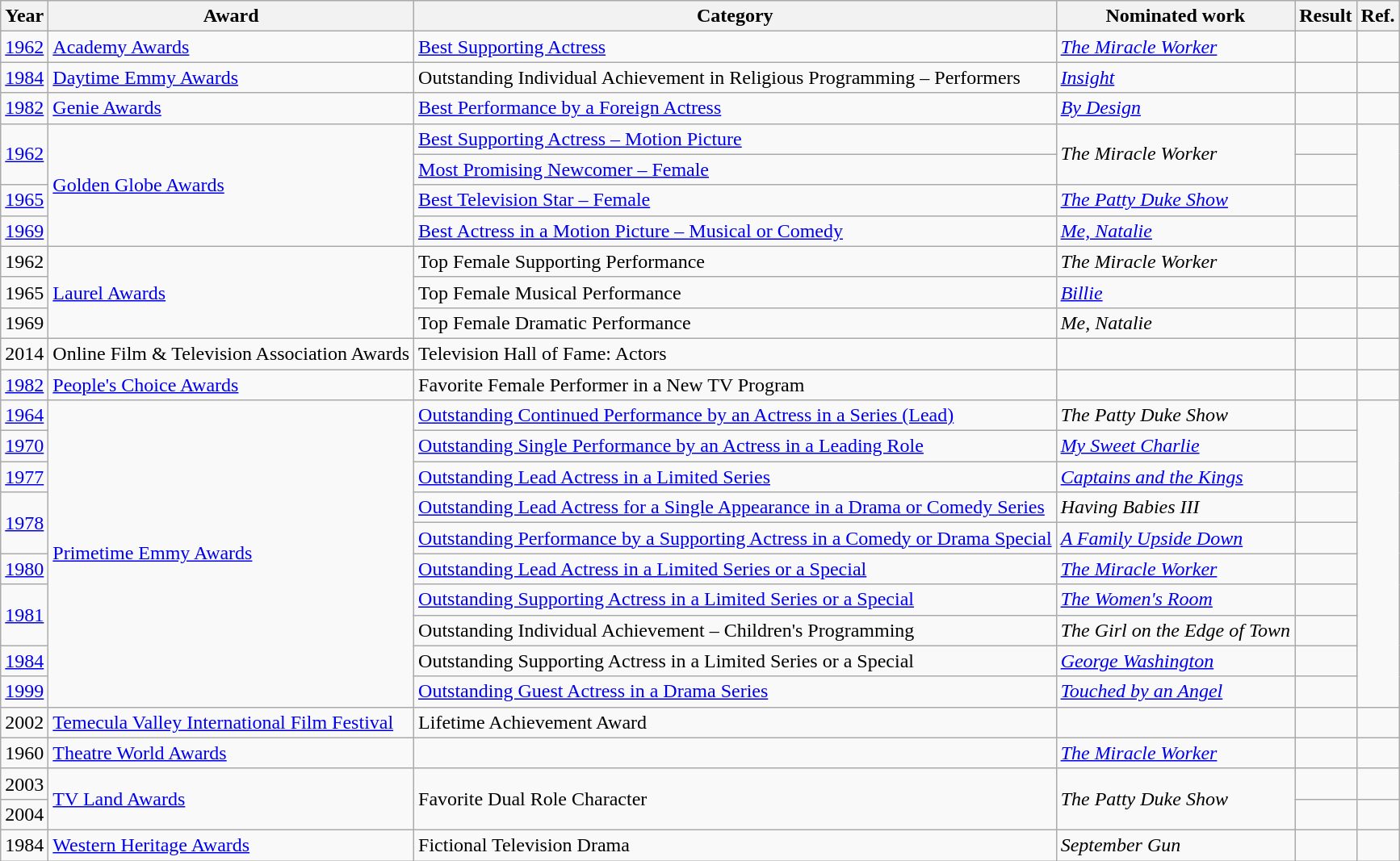<table class="wikitable">
<tr>
<th>Year</th>
<th>Award</th>
<th>Category</th>
<th>Nominated work</th>
<th>Result</th>
<th>Ref.</th>
</tr>
<tr>
<td><a href='#'>1962</a></td>
<td><a href='#'>Academy Awards</a></td>
<td><a href='#'>Best Supporting Actress</a></td>
<td><em><a href='#'>The Miracle Worker</a></em></td>
<td></td>
<td align="center"></td>
</tr>
<tr>
<td><a href='#'>1984</a></td>
<td><a href='#'>Daytime Emmy Awards</a></td>
<td>Outstanding Individual Achievement in Religious Programming – Performers</td>
<td><em><a href='#'>Insight</a></em></td>
<td></td>
<td align="center"></td>
</tr>
<tr>
<td><a href='#'>1982</a></td>
<td><a href='#'>Genie Awards</a></td>
<td><a href='#'>Best Performance by a Foreign Actress</a></td>
<td><em><a href='#'>By Design</a></em></td>
<td></td>
<td align="center"></td>
</tr>
<tr>
<td rowspan="2"><a href='#'>1962</a></td>
<td rowspan="4"><a href='#'>Golden Globe Awards</a></td>
<td><a href='#'>Best Supporting Actress – Motion Picture</a></td>
<td rowspan="2"><em>The Miracle Worker</em></td>
<td></td>
<td align="center" rowspan="4"></td>
</tr>
<tr>
<td><a href='#'>Most Promising Newcomer – Female</a></td>
<td></td>
</tr>
<tr>
<td><a href='#'>1965</a></td>
<td><a href='#'>Best Television Star – Female</a></td>
<td><em><a href='#'>The Patty Duke Show</a></em></td>
<td></td>
</tr>
<tr>
<td><a href='#'>1969</a></td>
<td><a href='#'>Best Actress in a Motion Picture – Musical or Comedy</a></td>
<td><em><a href='#'>Me, Natalie</a></em></td>
<td></td>
</tr>
<tr>
<td>1962</td>
<td rowspan="3"><a href='#'>Laurel Awards</a></td>
<td>Top Female Supporting Performance</td>
<td><em>The Miracle Worker</em></td>
<td></td>
<td align="center"></td>
</tr>
<tr>
<td>1965</td>
<td>Top Female Musical Performance</td>
<td><em><a href='#'>Billie</a></em></td>
<td></td>
<td align="center"></td>
</tr>
<tr>
<td>1969</td>
<td>Top Female Dramatic Performance</td>
<td><em>Me, Natalie</em></td>
<td></td>
<td align="center"></td>
</tr>
<tr>
<td>2014</td>
<td>Online Film & Television Association Awards</td>
<td>Television Hall of Fame: Actors</td>
<td></td>
<td></td>
<td align="center"></td>
</tr>
<tr>
<td><a href='#'>1982</a></td>
<td><a href='#'>People's Choice Awards</a></td>
<td>Favorite Female Performer in a New TV Program</td>
<td></td>
<td></td>
<td align="center"></td>
</tr>
<tr>
<td><a href='#'>1964</a></td>
<td rowspan="10"><a href='#'>Primetime Emmy Awards</a></td>
<td><a href='#'>Outstanding Continued Performance by an Actress in a Series (Lead)</a></td>
<td><em>The Patty Duke Show</em></td>
<td></td>
<td align="center" rowspan="10"></td>
</tr>
<tr>
<td><a href='#'>1970</a></td>
<td><a href='#'>Outstanding Single Performance by an Actress in a Leading Role</a></td>
<td><em><a href='#'>My Sweet Charlie</a></em></td>
<td></td>
</tr>
<tr>
<td><a href='#'>1977</a></td>
<td><a href='#'>Outstanding Lead Actress in a Limited Series</a></td>
<td><em><a href='#'>Captains and the Kings</a></em></td>
<td></td>
</tr>
<tr>
<td rowspan="2"><a href='#'>1978</a></td>
<td><a href='#'>Outstanding Lead Actress for a Single Appearance in a Drama or Comedy Series</a></td>
<td><em>Having Babies III</em></td>
<td></td>
</tr>
<tr>
<td><a href='#'>Outstanding Performance by a Supporting Actress in a Comedy or Drama Special</a></td>
<td><em><a href='#'>A Family Upside Down</a></em></td>
<td></td>
</tr>
<tr>
<td><a href='#'>1980</a></td>
<td><a href='#'>Outstanding Lead Actress in a Limited Series or a Special</a></td>
<td><em><a href='#'>The Miracle Worker</a></em></td>
<td></td>
</tr>
<tr>
<td rowspan="2"><a href='#'>1981</a></td>
<td><a href='#'>Outstanding Supporting Actress in a Limited Series or a Special</a></td>
<td><em><a href='#'>The Women's Room</a></em></td>
<td></td>
</tr>
<tr>
<td>Outstanding Individual Achievement – Children's Programming</td>
<td><em>The Girl on the Edge of Town</em></td>
<td></td>
</tr>
<tr>
<td><a href='#'>1984</a></td>
<td>Outstanding Supporting Actress in a Limited Series or a Special</td>
<td><em><a href='#'>George Washington</a></em></td>
<td></td>
</tr>
<tr>
<td><a href='#'>1999</a></td>
<td><a href='#'>Outstanding Guest Actress in a Drama Series</a></td>
<td><em><a href='#'>Touched by an Angel</a></em> </td>
<td></td>
</tr>
<tr>
<td>2002</td>
<td><a href='#'>Temecula Valley International Film Festival</a></td>
<td>Lifetime Achievement Award</td>
<td></td>
<td></td>
<td align="center"></td>
</tr>
<tr>
<td>1960</td>
<td><a href='#'>Theatre World Awards</a></td>
<td></td>
<td><em><a href='#'>The Miracle Worker</a></em></td>
<td></td>
<td align="center"></td>
</tr>
<tr>
<td>2003</td>
<td rowspan="2"><a href='#'>TV Land Awards</a></td>
<td rowspan="2">Favorite Dual Role Character</td>
<td rowspan="2"><em>The Patty Duke Show</em></td>
<td></td>
<td align="center"></td>
</tr>
<tr>
<td>2004</td>
<td></td>
<td align="center"></td>
</tr>
<tr>
<td>1984</td>
<td><a href='#'>Western Heritage Awards</a></td>
<td>Fictional Television Drama</td>
<td><em>September Gun</em></td>
<td></td>
<td align="center"></td>
</tr>
</table>
